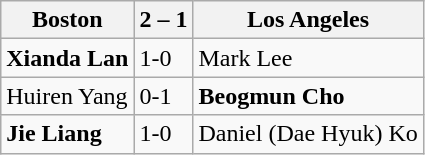<table class="wikitable">
<tr>
<th>Boston</th>
<th>2 – 1</th>
<th>Los Angeles</th>
</tr>
<tr>
<td><strong>Xianda Lan</strong></td>
<td>1-0</td>
<td>Mark Lee</td>
</tr>
<tr>
<td>Huiren Yang</td>
<td>0-1</td>
<td><strong>Beogmun Cho</strong></td>
</tr>
<tr>
<td><strong>Jie Liang</strong></td>
<td>1-0</td>
<td>Daniel (Dae Hyuk) Ko</td>
</tr>
</table>
